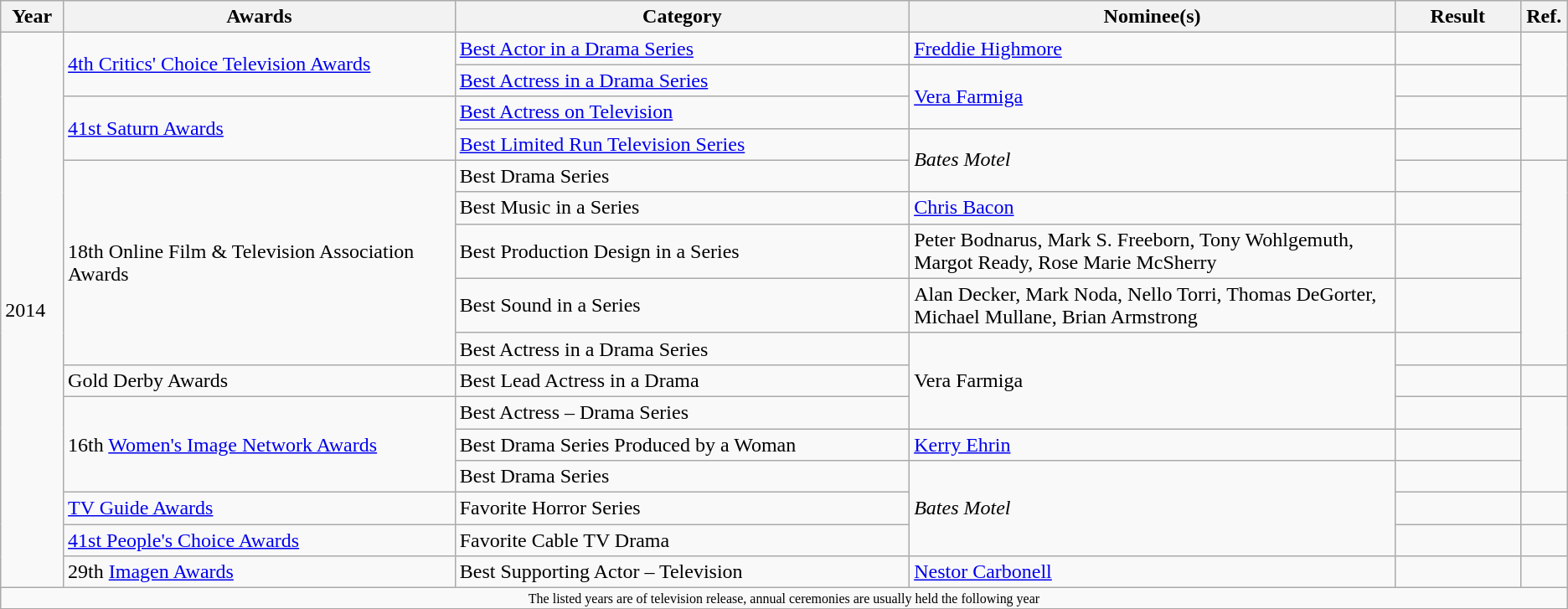<table class="wikitable">
<tr>
<th width=4%>Year</th>
<th style="width:25%;">Awards</th>
<th style="width:29%;">Category</th>
<th style="width:31%;">Nominee(s)</th>
<th width=8%>Result</th>
<th style="width:3%;" class="unsortable">Ref.</th>
</tr>
<tr>
<td rowspan=16>2014</td>
<td rowspan=2><a href='#'>4th Critics' Choice Television Awards</a></td>
<td><a href='#'>Best Actor in a Drama Series</a></td>
<td><a href='#'>Freddie Highmore</a></td>
<td></td>
<td rowspan=2></td>
</tr>
<tr>
<td><a href='#'>Best Actress in a Drama Series</a></td>
<td rowspan=2><a href='#'>Vera Farmiga</a></td>
<td></td>
</tr>
<tr>
<td rowspan=2><a href='#'>41st Saturn Awards</a></td>
<td><a href='#'>Best Actress on Television</a></td>
<td></td>
<td rowspan=2></td>
</tr>
<tr>
<td><a href='#'>Best Limited Run Television Series</a></td>
<td rowspan=2><em>Bates Motel</em></td>
<td></td>
</tr>
<tr>
<td rowspan=5>18th Online Film & Television Association Awards</td>
<td>Best Drama Series</td>
<td></td>
<td rowspan=5></td>
</tr>
<tr>
<td>Best Music in a Series</td>
<td><a href='#'>Chris Bacon</a></td>
<td></td>
</tr>
<tr>
<td>Best Production Design in a Series</td>
<td>Peter Bodnarus, Mark S. Freeborn, Tony Wohlgemuth, Margot Ready, Rose Marie McSherry</td>
<td></td>
</tr>
<tr>
<td>Best Sound in a Series</td>
<td>Alan Decker, Mark Noda, Nello Torri, Thomas DeGorter, Michael Mullane, Brian Armstrong</td>
<td></td>
</tr>
<tr>
<td>Best Actress in a Drama Series</td>
<td rowspan=3>Vera Farmiga</td>
<td></td>
</tr>
<tr>
<td>Gold Derby Awards</td>
<td>Best Lead Actress in a Drama</td>
<td></td>
<td></td>
</tr>
<tr>
<td rowspan=3>16th <a href='#'>Women's Image Network Awards</a></td>
<td>Best Actress – Drama Series</td>
<td></td>
<td rowspan=3></td>
</tr>
<tr>
<td>Best Drama Series Produced by a Woman</td>
<td><a href='#'>Kerry Ehrin</a></td>
<td></td>
</tr>
<tr>
<td>Best Drama Series</td>
<td rowspan=3><em>Bates Motel</em></td>
<td></td>
</tr>
<tr>
<td><a href='#'>TV Guide Awards</a></td>
<td>Favorite Horror Series</td>
<td></td>
<td></td>
</tr>
<tr>
<td><a href='#'>41st People's Choice Awards</a></td>
<td>Favorite Cable TV Drama</td>
<td></td>
<td></td>
</tr>
<tr>
<td>29th <a href='#'>Imagen Awards</a></td>
<td>Best Supporting Actor – Television</td>
<td><a href='#'>Nestor Carbonell</a></td>
<td></td>
<td></td>
</tr>
<tr>
<td colspan="6"  style="width:100%; font-size:8pt; text-align:center;">The listed years are of television release, annual ceremonies are usually held the following year</td>
</tr>
</table>
